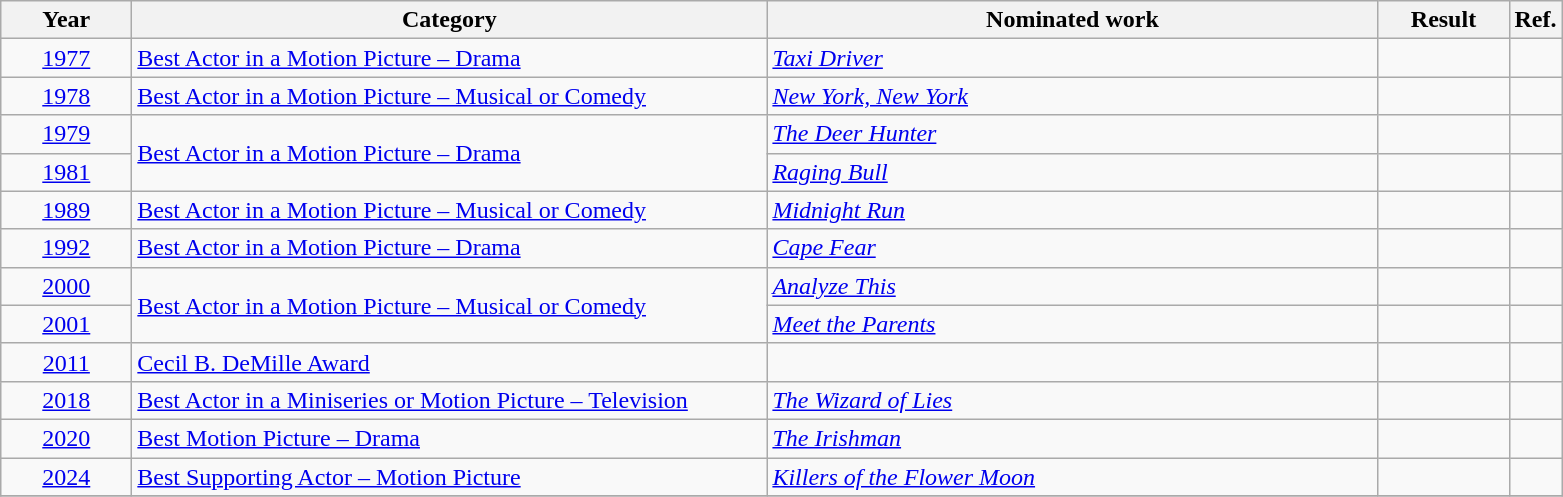<table class=wikitable>
<tr>
<th scope="col" style="width:5em;">Year</th>
<th scope="col" style="width:26em;">Category</th>
<th scope="col" style="width:25em;">Nominated work</th>
<th scope="col" style="width:5em;">Result</th>
<th>Ref.</th>
</tr>
<tr>
<td style="text-align:center;"><a href='#'>1977</a></td>
<td><a href='#'>Best Actor in a Motion Picture – Drama</a></td>
<td><em><a href='#'>Taxi Driver</a></em></td>
<td></td>
<td style="text-align:center;"></td>
</tr>
<tr>
<td style="text-align:center;"><a href='#'>1978</a></td>
<td><a href='#'>Best Actor in a Motion Picture – Musical or Comedy</a></td>
<td><em><a href='#'>New York, New York</a></em></td>
<td></td>
<td style="text-align:center;"></td>
</tr>
<tr>
<td style="text-align:center;"><a href='#'>1979</a></td>
<td rowspan="2"><a href='#'>Best Actor in a Motion Picture – Drama</a></td>
<td><em><a href='#'>The Deer Hunter</a></em></td>
<td></td>
<td style="text-align:center;"></td>
</tr>
<tr>
<td style="text-align:center;"><a href='#'>1981</a></td>
<td><em><a href='#'>Raging Bull</a></em></td>
<td></td>
<td style="text-align:center;"></td>
</tr>
<tr>
<td style="text-align:center;"><a href='#'>1989</a></td>
<td><a href='#'>Best Actor in a Motion Picture – Musical or Comedy</a></td>
<td><em><a href='#'>Midnight Run</a></em></td>
<td></td>
<td style="text-align:center;"></td>
</tr>
<tr>
<td style="text-align:center;"><a href='#'>1992</a></td>
<td><a href='#'>Best Actor in a Motion Picture – Drama</a></td>
<td><em><a href='#'>Cape Fear</a></em></td>
<td></td>
<td style="text-align:center;"></td>
</tr>
<tr>
<td style="text-align:center;"><a href='#'>2000</a></td>
<td rowspan="2"><a href='#'>Best Actor in a Motion Picture – Musical or Comedy</a></td>
<td><em><a href='#'>Analyze This</a></em></td>
<td></td>
<td style="text-align:center;"></td>
</tr>
<tr>
<td style="text-align:center;"><a href='#'>2001</a></td>
<td><em><a href='#'>Meet the Parents</a></em></td>
<td></td>
<td style="text-align:center;"></td>
</tr>
<tr>
<td style="text-align:center;"><a href='#'>2011</a></td>
<td><a href='#'>Cecil B. DeMille Award</a></td>
<td></td>
<td></td>
<td style="text-align:center;"></td>
</tr>
<tr>
<td style="text-align:center;"><a href='#'>2018</a></td>
<td><a href='#'>Best Actor in a Miniseries or Motion Picture – Television</a></td>
<td><em><a href='#'>The Wizard of Lies</a></em></td>
<td></td>
<td style="text-align:center;"></td>
</tr>
<tr>
<td style="text-align:center;"><a href='#'>2020</a></td>
<td><a href='#'>Best Motion Picture – Drama</a></td>
<td><em><a href='#'>The Irishman</a></em></td>
<td></td>
<td style="text-align:center;"></td>
</tr>
<tr>
<td style="text-align:center;"><a href='#'>2024</a></td>
<td><a href='#'>Best Supporting Actor – Motion Picture</a></td>
<td><em><a href='#'>Killers of the Flower Moon</a></em></td>
<td></td>
<td style="text-align:center;"></td>
</tr>
<tr>
</tr>
</table>
